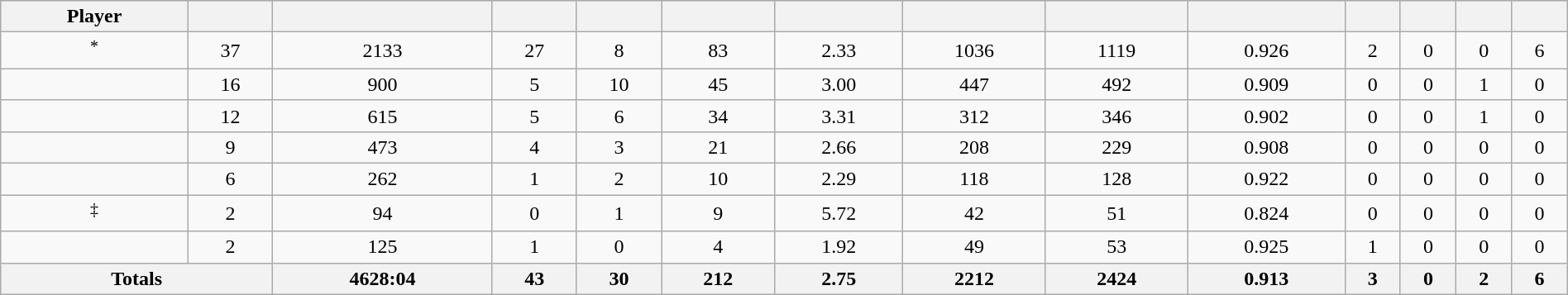<table class="wikitable sortable" style="width:100%;">
<tr style="text-align:center; background:#ddd;">
<th>Player</th>
<th></th>
<th></th>
<th></th>
<th></th>
<th></th>
<th></th>
<th></th>
<th></th>
<th></th>
<th></th>
<th></th>
<th></th>
<th></th>
</tr>
<tr align=center>
<td style=white-space:nowrap><sup>*</sup></td>
<td>37</td>
<td>2133</td>
<td>27</td>
<td>8</td>
<td>83</td>
<td>2.33</td>
<td>1036</td>
<td>1119</td>
<td>0.926</td>
<td>2</td>
<td>0</td>
<td>0</td>
<td>6</td>
</tr>
<tr align=center>
<td style=white-space:nowrap></td>
<td>16</td>
<td>900</td>
<td>5</td>
<td>10</td>
<td>45</td>
<td>3.00</td>
<td>447</td>
<td>492</td>
<td>0.909</td>
<td>0</td>
<td>0</td>
<td>1</td>
<td>0</td>
</tr>
<tr align=center>
<td style=white-space:nowrap></td>
<td>12</td>
<td>615</td>
<td>5</td>
<td>6</td>
<td>34</td>
<td>3.31</td>
<td>312</td>
<td>346</td>
<td>0.902</td>
<td>0</td>
<td>0</td>
<td>1</td>
<td>0</td>
</tr>
<tr align=center>
<td style=white-space:nowrap></td>
<td>9</td>
<td>473</td>
<td>4</td>
<td>3</td>
<td>21</td>
<td>2.66</td>
<td>208</td>
<td>229</td>
<td>0.908</td>
<td>0</td>
<td>0</td>
<td>0</td>
<td>0</td>
</tr>
<tr align=center>
<td style=white-space:nowrap></td>
<td>6</td>
<td>262</td>
<td>1</td>
<td>2</td>
<td>10</td>
<td>2.29</td>
<td>118</td>
<td>128</td>
<td>0.922</td>
<td>0</td>
<td>0</td>
<td>0</td>
<td>0</td>
</tr>
<tr align=center>
<td style=white-space:nowrap><sup>‡</sup></td>
<td>2</td>
<td>94</td>
<td>0</td>
<td>1</td>
<td>9</td>
<td>5.72</td>
<td>42</td>
<td>51</td>
<td>0.824</td>
<td>0</td>
<td>0</td>
<td>0</td>
<td>0</td>
</tr>
<tr align=center>
<td style=white-space:nowrap></td>
<td>2</td>
<td>125</td>
<td>1</td>
<td>0</td>
<td>4</td>
<td>1.92</td>
<td>49</td>
<td>53</td>
<td>0.925</td>
<td>1</td>
<td>0</td>
<td>0</td>
<td>0</td>
</tr>
<tr class="unsortable">
<th colspan=2>Totals</th>
<th>4628:04</th>
<th>43</th>
<th>30</th>
<th>212</th>
<th>2.75</th>
<th>2212</th>
<th>2424</th>
<th>0.913</th>
<th>3</th>
<th>0</th>
<th>2</th>
<th>6</th>
</tr>
</table>
